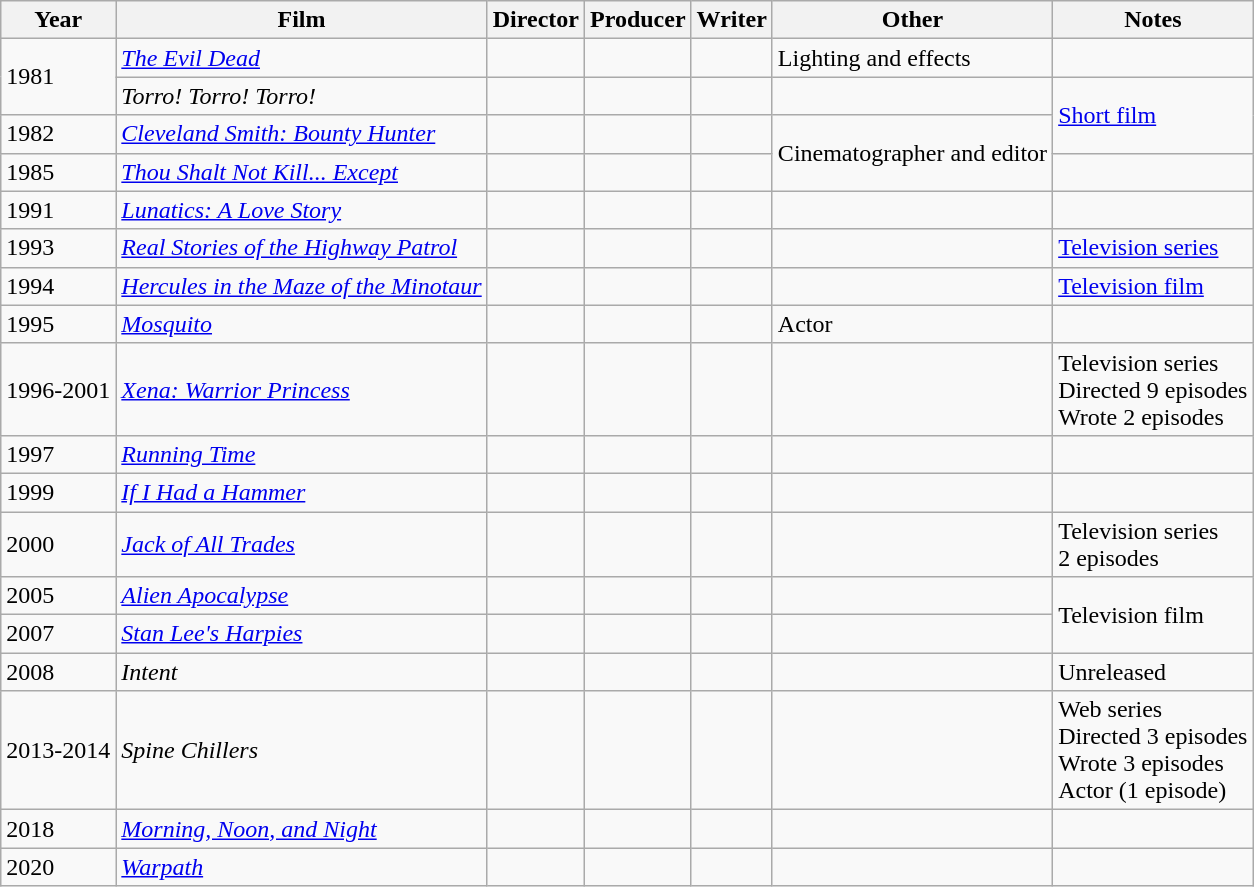<table class="wikitable">
<tr>
<th>Year</th>
<th>Film</th>
<th>Director</th>
<th>Producer</th>
<th>Writer</th>
<th>Other</th>
<th>Notes</th>
</tr>
<tr>
<td rowspan=2>1981</td>
<td><em><a href='#'>The Evil Dead</a></em></td>
<td></td>
<td></td>
<td></td>
<td>Lighting and effects</td>
<td></td>
</tr>
<tr>
<td><em>Torro! Torro! Torro!</em></td>
<td></td>
<td></td>
<td></td>
<td></td>
<td rowspan=2><a href='#'>Short film</a></td>
</tr>
<tr>
<td>1982</td>
<td><em><a href='#'>Cleveland Smith: Bounty Hunter</a></em></td>
<td></td>
<td></td>
<td></td>
<td rowspan=2>Cinematographer and editor</td>
</tr>
<tr>
<td>1985</td>
<td><em><a href='#'>Thou Shalt Not Kill... Except</a></em></td>
<td></td>
<td></td>
<td></td>
<td></td>
</tr>
<tr>
<td>1991</td>
<td><em><a href='#'>Lunatics: A Love Story</a></em></td>
<td></td>
<td></td>
<td></td>
<td></td>
<td></td>
</tr>
<tr>
<td>1993</td>
<td><em><a href='#'>Real Stories of the Highway Patrol</a></em></td>
<td></td>
<td></td>
<td></td>
<td></td>
<td><a href='#'>Television series</a></td>
</tr>
<tr>
<td>1994</td>
<td><em><a href='#'>Hercules in the Maze of the Minotaur</a></em></td>
<td></td>
<td></td>
<td></td>
<td></td>
<td><a href='#'>Television film</a></td>
</tr>
<tr>
<td>1995</td>
<td><em><a href='#'>Mosquito</a></em></td>
<td></td>
<td></td>
<td></td>
<td>Actor</td>
<td></td>
</tr>
<tr>
<td>1996-2001</td>
<td><em><a href='#'>Xena: Warrior Princess</a></em></td>
<td></td>
<td></td>
<td></td>
<td></td>
<td>Television series<br>Directed 9 episodes<br>Wrote 2 episodes</td>
</tr>
<tr>
<td>1997</td>
<td><em><a href='#'>Running Time</a></em></td>
<td></td>
<td></td>
<td></td>
<td></td>
<td></td>
</tr>
<tr>
<td>1999</td>
<td><em><a href='#'>If I Had a Hammer</a></em></td>
<td></td>
<td></td>
<td></td>
<td></td>
<td></td>
</tr>
<tr>
<td>2000</td>
<td><em><a href='#'>Jack of All Trades</a></em></td>
<td></td>
<td></td>
<td></td>
<td></td>
<td>Television series<br>2 episodes</td>
</tr>
<tr>
<td>2005</td>
<td><em><a href='#'>Alien Apocalypse</a></em></td>
<td></td>
<td></td>
<td></td>
<td></td>
<td rowspan=2>Television film</td>
</tr>
<tr>
<td>2007</td>
<td><em><a href='#'>Stan Lee's Harpies</a></em></td>
<td></td>
<td></td>
<td></td>
<td></td>
</tr>
<tr>
<td>2008</td>
<td><em>Intent</em></td>
<td></td>
<td></td>
<td></td>
<td></td>
<td>Unreleased</td>
</tr>
<tr>
<td>2013-2014</td>
<td><em>Spine Chillers</em></td>
<td></td>
<td></td>
<td></td>
<td></td>
<td>Web series<br>Directed 3 episodes<br>Wrote 3 episodes<br>Actor (1 episode)</td>
</tr>
<tr>
<td>2018</td>
<td><em><a href='#'>Morning, Noon, and Night</a></em></td>
<td></td>
<td></td>
<td></td>
<td></td>
<td></td>
</tr>
<tr>
<td>2020</td>
<td><em><a href='#'>Warpath</a></em></td>
<td></td>
<td></td>
<td></td>
<td></td>
<td></td>
</tr>
</table>
